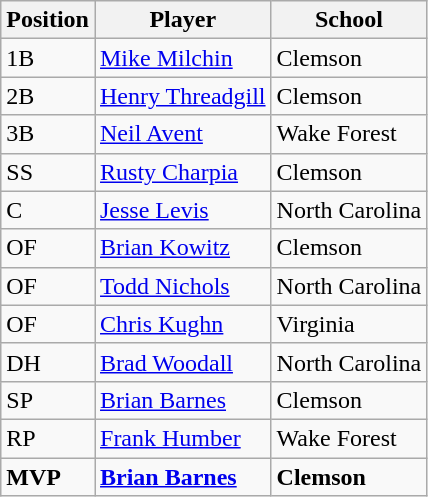<table class="wikitable">
<tr>
<th>Position</th>
<th>Player</th>
<th>School</th>
</tr>
<tr>
<td>1B</td>
<td><a href='#'>Mike Milchin</a></td>
<td>Clemson</td>
</tr>
<tr>
<td>2B</td>
<td><a href='#'>Henry Threadgill</a></td>
<td>Clemson</td>
</tr>
<tr>
<td>3B</td>
<td><a href='#'>Neil Avent</a></td>
<td>Wake Forest</td>
</tr>
<tr>
<td>SS</td>
<td><a href='#'>Rusty Charpia</a></td>
<td>Clemson</td>
</tr>
<tr>
<td>C</td>
<td><a href='#'>Jesse Levis</a></td>
<td>North Carolina</td>
</tr>
<tr>
<td>OF</td>
<td><a href='#'>Brian Kowitz</a></td>
<td>Clemson</td>
</tr>
<tr>
<td>OF</td>
<td><a href='#'>Todd Nichols</a></td>
<td>North Carolina</td>
</tr>
<tr>
<td>OF</td>
<td><a href='#'>Chris Kughn</a></td>
<td>Virginia</td>
</tr>
<tr>
<td>DH</td>
<td><a href='#'>Brad Woodall</a></td>
<td>North Carolina</td>
</tr>
<tr>
<td>SP</td>
<td><a href='#'>Brian Barnes</a></td>
<td>Clemson</td>
</tr>
<tr>
<td>RP</td>
<td><a href='#'>Frank Humber</a></td>
<td>Wake Forest</td>
</tr>
<tr>
<td><strong>MVP</strong></td>
<td><strong><a href='#'>Brian Barnes</a></strong></td>
<td><strong>Clemson</strong></td>
</tr>
</table>
